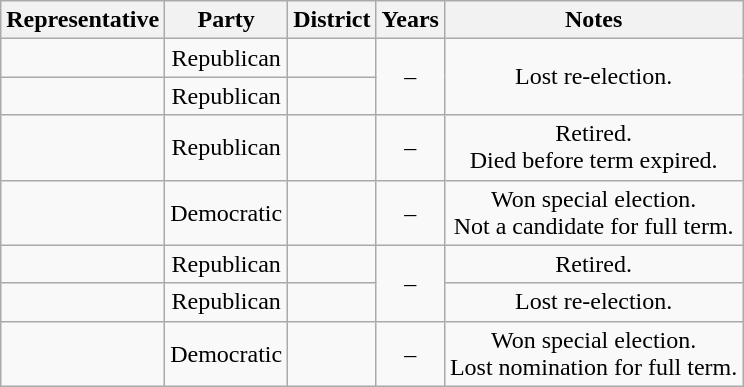<table class="wikitable sortable" style="text-align:center">
<tr valign=bottom>
<th>Representative</th>
<th>Party</th>
<th>District</th>
<th>Years</th>
<th>Notes</th>
</tr>
<tr>
<td align=left></td>
<td>Republican</td>
<td></td>
<td rowspan="2" nowrap=""> –<br></td>
<td rowspan="2">Lost re-election.</td>
</tr>
<tr>
<td align=left></td>
<td>Republican</td>
<td></td>
</tr>
<tr>
<td align=left></td>
<td>Republican</td>
<td></td>
<td nowrap> –<br></td>
<td>Retired.<br>Died before term expired.</td>
</tr>
<tr>
<td align=left></td>
<td>Democratic</td>
<td></td>
<td nowrap> –<br></td>
<td>Won special election.<br>Not a candidate for full term.</td>
</tr>
<tr>
<td align=left></td>
<td>Republican</td>
<td></td>
<td rowspan="2" nowrap=""> –<br></td>
<td>Retired.</td>
</tr>
<tr>
<td align=left></td>
<td>Republican</td>
<td></td>
<td>Lost re-election.</td>
</tr>
<tr>
<td align=left></td>
<td>Democratic</td>
<td></td>
<td nowrap> –<br></td>
<td>Won special election.<br>Lost nomination for full term.</td>
</tr>
</table>
